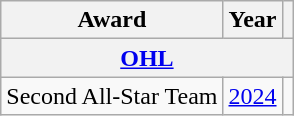<table class="wikitable">
<tr>
<th>Award</th>
<th>Year</th>
<th></th>
</tr>
<tr>
<th colspan="3"><a href='#'>OHL</a></th>
</tr>
<tr>
<td>Second All-Star Team</td>
<td><a href='#'>2024</a></td>
<td></td>
</tr>
</table>
